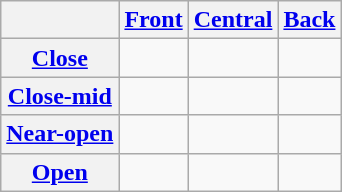<table class="wikitable" style="text-align: center;">
<tr>
<th></th>
<th><a href='#'>Front</a></th>
<th><a href='#'>Central</a></th>
<th><a href='#'>Back</a></th>
</tr>
<tr>
<th><a href='#'>Close</a></th>
<td></td>
<td></td>
<td></td>
</tr>
<tr>
<th><a href='#'>Close-mid</a></th>
<td></td>
<td></td>
<td></td>
</tr>
<tr>
<th><a href='#'>Near-open</a></th>
<td></td>
<td></td>
<td></td>
</tr>
<tr>
<th><a href='#'>Open</a></th>
<td></td>
<td></td>
<td></td>
</tr>
</table>
